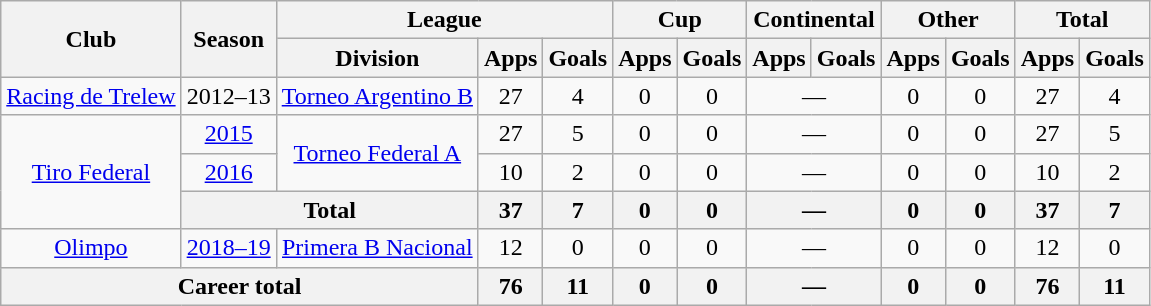<table class="wikitable" style="text-align:center">
<tr>
<th rowspan="2">Club</th>
<th rowspan="2">Season</th>
<th colspan="3">League</th>
<th colspan="2">Cup</th>
<th colspan="2">Continental</th>
<th colspan="2">Other</th>
<th colspan="2">Total</th>
</tr>
<tr>
<th>Division</th>
<th>Apps</th>
<th>Goals</th>
<th>Apps</th>
<th>Goals</th>
<th>Apps</th>
<th>Goals</th>
<th>Apps</th>
<th>Goals</th>
<th>Apps</th>
<th>Goals</th>
</tr>
<tr>
<td rowspan="1"><a href='#'>Racing de Trelew</a></td>
<td>2012–13</td>
<td rowspan="1"><a href='#'>Torneo Argentino B</a></td>
<td>27</td>
<td>4</td>
<td>0</td>
<td>0</td>
<td colspan="2">—</td>
<td>0</td>
<td>0</td>
<td>27</td>
<td>4</td>
</tr>
<tr>
<td rowspan="3"><a href='#'>Tiro Federal</a></td>
<td><a href='#'>2015</a></td>
<td rowspan="2"><a href='#'>Torneo Federal A</a></td>
<td>27</td>
<td>5</td>
<td>0</td>
<td>0</td>
<td colspan="2">—</td>
<td>0</td>
<td>0</td>
<td>27</td>
<td>5</td>
</tr>
<tr>
<td><a href='#'>2016</a></td>
<td>10</td>
<td>2</td>
<td>0</td>
<td>0</td>
<td colspan="2">—</td>
<td>0</td>
<td>0</td>
<td>10</td>
<td>2</td>
</tr>
<tr>
<th colspan="2">Total</th>
<th>37</th>
<th>7</th>
<th>0</th>
<th>0</th>
<th colspan="2">—</th>
<th>0</th>
<th>0</th>
<th>37</th>
<th>7</th>
</tr>
<tr>
<td rowspan="1"><a href='#'>Olimpo</a></td>
<td><a href='#'>2018–19</a></td>
<td rowspan="1"><a href='#'>Primera B Nacional</a></td>
<td>12</td>
<td>0</td>
<td>0</td>
<td>0</td>
<td colspan="2">—</td>
<td>0</td>
<td>0</td>
<td>12</td>
<td>0</td>
</tr>
<tr>
<th colspan="3">Career total</th>
<th>76</th>
<th>11</th>
<th>0</th>
<th>0</th>
<th colspan="2">—</th>
<th>0</th>
<th>0</th>
<th>76</th>
<th>11</th>
</tr>
</table>
